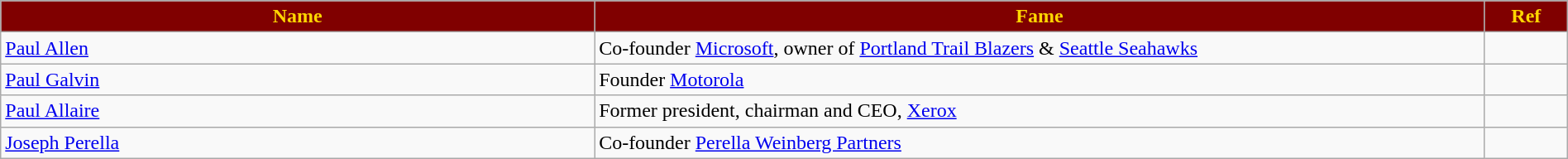<table class="wikitable sortable" style="width:100%;">
<tr>
<th style="width:10%; background:maroon; color:gold;">Name</th>
<th style="width:15%; background:maroon; color:gold;">Fame</th>
<th class="unsortable" style="width:1%; background:maroon; color:gold;">Ref</th>
</tr>
<tr>
<td><a href='#'>Paul Allen</a></td>
<td>Co-founder <a href='#'>Microsoft</a>, owner of <a href='#'>Portland Trail Blazers</a> & <a href='#'>Seattle Seahawks</a></td>
<td></td>
</tr>
<tr>
<td><a href='#'>Paul Galvin</a></td>
<td>Founder <a href='#'>Motorola</a></td>
<td></td>
</tr>
<tr>
<td><a href='#'>Paul Allaire</a></td>
<td>Former president, chairman and CEO, <a href='#'>Xerox</a></td>
<td></td>
</tr>
<tr>
<td><a href='#'>Joseph Perella</a></td>
<td>Co-founder <a href='#'>Perella Weinberg Partners</a></td>
<td></td>
</tr>
</table>
